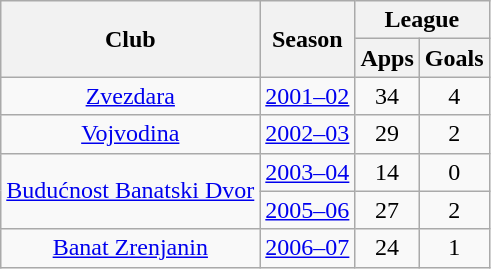<table class="wikitable" style="text-align:center">
<tr>
<th rowspan="2">Club</th>
<th rowspan="2">Season</th>
<th colspan="2">League</th>
</tr>
<tr>
<th>Apps</th>
<th>Goals</th>
</tr>
<tr>
<td rowspan="1"><a href='#'>Zvezdara</a></td>
<td><a href='#'>2001–02</a></td>
<td>34</td>
<td>4</td>
</tr>
<tr>
<td rowspan="1"><a href='#'>Vojvodina</a></td>
<td><a href='#'>2002–03</a></td>
<td>29</td>
<td>2</td>
</tr>
<tr>
<td rowspan="2"><a href='#'>Budućnost Banatski Dvor</a></td>
<td><a href='#'>2003–04</a></td>
<td>14</td>
<td>0</td>
</tr>
<tr>
<td><a href='#'>2005–06</a></td>
<td>27</td>
<td>2</td>
</tr>
<tr>
<td rowspan="1"><a href='#'>Banat Zrenjanin</a></td>
<td><a href='#'>2006–07</a></td>
<td>24</td>
<td>1</td>
</tr>
</table>
